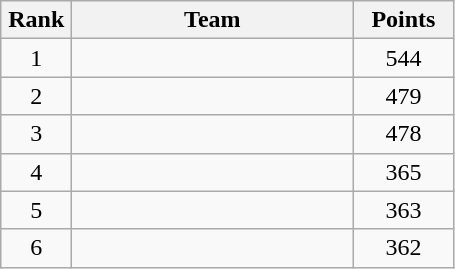<table class="wikitable" style="text-align:center;">
<tr>
<th width=40>Rank</th>
<th width=180>Team</th>
<th width=60>Points</th>
</tr>
<tr>
<td>1</td>
<td align=left></td>
<td>544</td>
</tr>
<tr>
<td>2</td>
<td align=left></td>
<td>479</td>
</tr>
<tr>
<td>3</td>
<td align=left></td>
<td>478</td>
</tr>
<tr>
<td>4</td>
<td align=left></td>
<td>365</td>
</tr>
<tr>
<td>5</td>
<td align=left></td>
<td>363</td>
</tr>
<tr>
<td>6</td>
<td align=left></td>
<td>362</td>
</tr>
</table>
